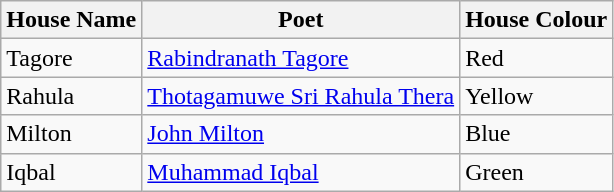<table class="wikitable">
<tr>
<th>House Name</th>
<th>Poet</th>
<th>House Colour</th>
</tr>
<tr>
<td>Tagore</td>
<td><a href='#'>Rabindranath Tagore</a></td>
<td> Red</td>
</tr>
<tr>
<td>Rahula</td>
<td><a href='#'>Thotagamuwe Sri Rahula Thera</a></td>
<td> Yellow</td>
</tr>
<tr>
<td>Milton</td>
<td><a href='#'>John Milton</a></td>
<td> Blue</td>
</tr>
<tr>
<td>Iqbal</td>
<td><a href='#'>Muhammad Iqbal</a></td>
<td> Green</td>
</tr>
</table>
